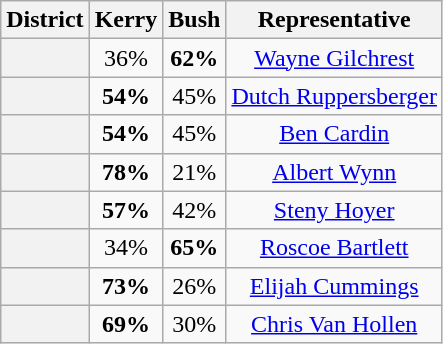<table class=wikitable>
<tr>
<th>District</th>
<th>Kerry</th>
<th>Bush</th>
<th>Representative</th>
</tr>
<tr align=center>
<th></th>
<td>36%</td>
<td><strong>62%</strong></td>
<td><a href='#'>Wayne Gilchrest</a></td>
</tr>
<tr align=center>
<th></th>
<td><strong>54%</strong></td>
<td>45%</td>
<td><a href='#'>Dutch Ruppersberger</a></td>
</tr>
<tr align=center>
<th></th>
<td><strong>54%</strong></td>
<td>45%</td>
<td><a href='#'>Ben Cardin</a></td>
</tr>
<tr align=center>
<th></th>
<td><strong>78%</strong></td>
<td>21%</td>
<td><a href='#'>Albert Wynn</a></td>
</tr>
<tr align=center>
<th></th>
<td><strong>57%</strong></td>
<td>42%</td>
<td><a href='#'>Steny Hoyer</a></td>
</tr>
<tr align=center>
<th></th>
<td>34%</td>
<td><strong>65%</strong></td>
<td><a href='#'>Roscoe Bartlett</a></td>
</tr>
<tr align=center>
<th></th>
<td><strong>73%</strong></td>
<td>26%</td>
<td><a href='#'>Elijah Cummings</a></td>
</tr>
<tr align=center>
<th></th>
<td><strong>69%</strong></td>
<td>30%</td>
<td><a href='#'>Chris Van Hollen</a></td>
</tr>
</table>
